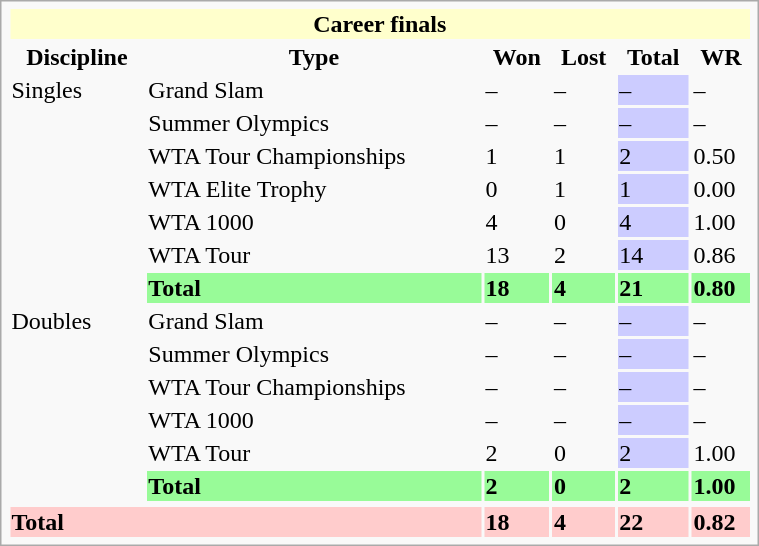<table class="infobox vcard vevent nowrap" width=40%>
<tr bgcolor=ffffcc>
<th colspan=6>Career finals</th>
</tr>
<tr>
<th>Discipline</th>
<th>Type</th>
<th>Won</th>
<th>Lost</th>
<th>Total</th>
<th>WR</th>
</tr>
<tr>
<td rowspan=7>Singles</td>
<td>Grand Slam</td>
<td>–</td>
<td>–</td>
<td bgcolor=CCCCFF>–</td>
<td>–</td>
</tr>
<tr>
<td>Summer Olympics</td>
<td>–</td>
<td>–</td>
<td bgcolor=CCCCFF>–</td>
<td>–</td>
</tr>
<tr>
<td>WTA Tour Championships</td>
<td>1</td>
<td>1</td>
<td bgcolor=CCCCFF>2</td>
<td>0.50</td>
</tr>
<tr>
<td>WTA Elite Trophy</td>
<td>0</td>
<td>1</td>
<td bgcolor=CCCCFF>1</td>
<td>0.00</td>
</tr>
<tr>
<td>WTA 1000</td>
<td>4</td>
<td>0</td>
<td bgcolor=CCCCFF>4</td>
<td>1.00</td>
</tr>
<tr>
<td>WTA Tour</td>
<td>13</td>
<td>2</td>
<td bgcolor=CCCCFF>14</td>
<td>0.86</td>
</tr>
<tr bgcolor=98FB98>
<td><strong>Total</strong></td>
<td><strong>18</strong></td>
<td><strong>4</strong></td>
<td><strong>21</strong></td>
<td><strong>0.80</strong></td>
</tr>
<tr>
<td rowspan=6>Doubles</td>
<td>Grand Slam</td>
<td>–</td>
<td>–</td>
<td bgcolor=CCCCFF>–</td>
<td>–</td>
</tr>
<tr>
<td>Summer Olympics</td>
<td>–</td>
<td>–</td>
<td bgcolor=CCCCFF>–</td>
<td>–</td>
</tr>
<tr>
<td>WTA Tour Championships</td>
<td>–</td>
<td>–</td>
<td bgcolor=CCCCFF>–</td>
<td>–</td>
</tr>
<tr>
<td>WTA 1000</td>
<td>–</td>
<td>–</td>
<td bgcolor=CCCCFF>–</td>
<td>–</td>
</tr>
<tr>
<td>WTA Tour</td>
<td>2</td>
<td>0</td>
<td bgcolor=CCCCFF>2</td>
<td>1.00</td>
</tr>
<tr bgcolor=98FB98>
<td><strong>Total</strong></td>
<td><strong>2</strong></td>
<td><strong>0</strong></td>
<td><strong>2</strong></td>
<td><strong>1.00</strong></td>
</tr>
<tr>
</tr>
<tr bgcolor=FFCCCC>
<td colspan=2><strong>Total</strong></td>
<td><strong>18</strong></td>
<td><strong>4</strong></td>
<td><strong>22</strong></td>
<td><strong>0.82</strong></td>
</tr>
</table>
